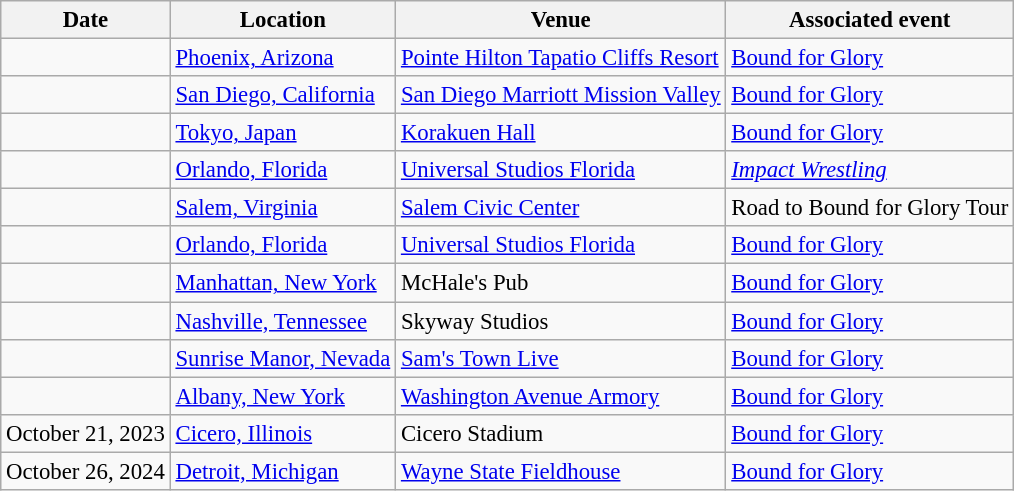<table class="wikitable sortable" style="font-size: 95%">
<tr>
<th>Date</th>
<th>Location</th>
<th>Venue</th>
<th>Associated event</th>
</tr>
<tr>
<td></td>
<td><a href='#'>Phoenix, Arizona</a></td>
<td><a href='#'>Pointe Hilton Tapatio Cliffs Resort</a></td>
<td><a href='#'>Bound for Glory</a></td>
</tr>
<tr>
<td></td>
<td><a href='#'>San Diego, California</a></td>
<td><a href='#'>San Diego Marriott Mission Valley</a></td>
<td><a href='#'>Bound for Glory</a></td>
</tr>
<tr>
<td></td>
<td><a href='#'>Tokyo, Japan</a></td>
<td><a href='#'>Korakuen Hall</a></td>
<td><a href='#'>Bound for Glory</a></td>
</tr>
<tr>
<td></td>
<td><a href='#'>Orlando, Florida</a></td>
<td><a href='#'>Universal Studios Florida</a></td>
<td><em><a href='#'>Impact Wrestling</a></em></td>
</tr>
<tr>
<td></td>
<td><a href='#'>Salem, Virginia</a></td>
<td><a href='#'>Salem Civic Center</a></td>
<td>Road to Bound for Glory Tour</td>
</tr>
<tr>
<td></td>
<td><a href='#'>Orlando, Florida</a></td>
<td><a href='#'>Universal Studios Florida</a></td>
<td><a href='#'>Bound for Glory</a></td>
</tr>
<tr>
<td></td>
<td><a href='#'>Manhattan, New York</a></td>
<td>McHale's Pub</td>
<td><a href='#'>Bound for Glory</a></td>
</tr>
<tr>
<td></td>
<td><a href='#'>Nashville, Tennessee</a></td>
<td>Skyway Studios</td>
<td><a href='#'>Bound for Glory</a></td>
</tr>
<tr>
<td></td>
<td><a href='#'>Sunrise Manor, Nevada</a></td>
<td><a href='#'>Sam's Town Live</a></td>
<td><a href='#'>Bound for Glory</a></td>
</tr>
<tr>
<td></td>
<td><a href='#'>Albany, New York</a></td>
<td><a href='#'>Washington Avenue Armory</a></td>
<td><a href='#'>Bound for Glory</a></td>
</tr>
<tr>
<td>October 21, 2023</td>
<td><a href='#'>Cicero, Illinois</a></td>
<td>Cicero Stadium</td>
<td><a href='#'>Bound for Glory</a></td>
</tr>
<tr>
<td>October 26, 2024</td>
<td><a href='#'>Detroit, Michigan</a></td>
<td><a href='#'>Wayne State Fieldhouse</a></td>
<td><a href='#'>Bound for Glory</a></td>
</tr>
</table>
